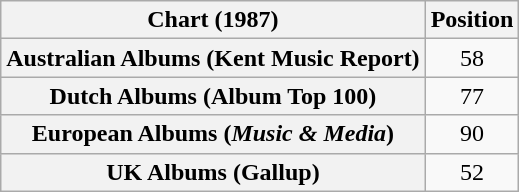<table class="wikitable sortable plainrowheaders" style="text-align:center">
<tr>
<th scope="col">Chart (1987)</th>
<th scope="col">Position</th>
</tr>
<tr>
<th scope="row">Australian Albums (Kent Music Report)</th>
<td>58</td>
</tr>
<tr>
<th scope="row">Dutch Albums (Album Top 100)</th>
<td>77</td>
</tr>
<tr>
<th scope="row">European Albums (<em>Music & Media</em>)</th>
<td>90</td>
</tr>
<tr>
<th scope="row">UK Albums (Gallup)</th>
<td>52</td>
</tr>
</table>
